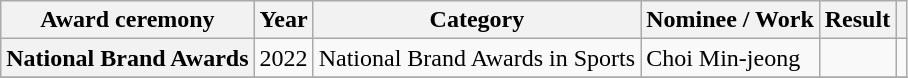<table class="wikitable plainrowheaders sortable">
<tr>
<th scope="col">Award ceremony</th>
<th scope="col">Year</th>
<th scope="col">Category</th>
<th scope="col">Nominee / Work</th>
<th scope="col">Result</th>
<th scope="col" class="unsortable"></th>
</tr>
<tr>
<th scope="row">National Brand Awards</th>
<td>2022</td>
<td>National Brand Awards in Sports</td>
<td>Choi Min-jeong</td>
<td></td>
<td style="text-align:center;"></td>
</tr>
<tr>
</tr>
</table>
